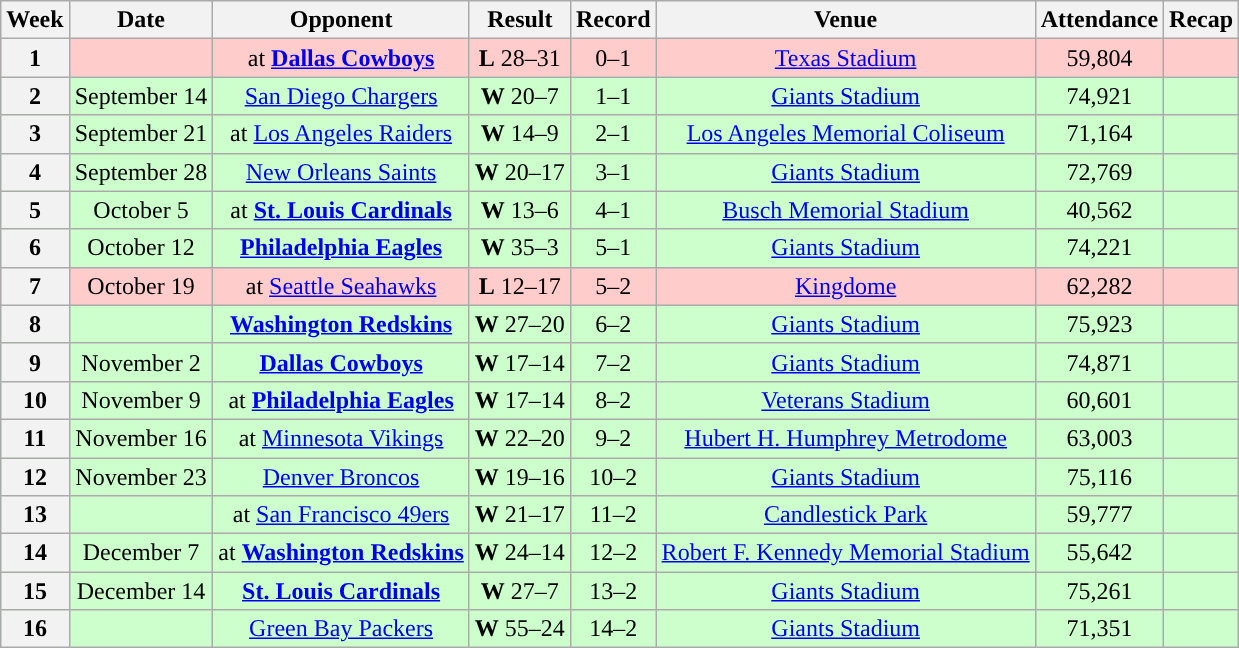<table class="wikitable" style="text-align:center">
<tr>
<th>Week</th>
<th>Date</th>
<th>Opponent</th>
<th>Result</th>
<th>Record</th>
<th>Venue</th>
<th>Attendance</th>
<th>Recap</th>
</tr>
<tr style="text-align:center; background:#fcc;">
<th>1</th>
<td></td>
<td>at <strong><a href='#'>Dallas Cowboys</a></strong></td>
<td><strong>L</strong> 28–31</td>
<td>0–1</td>
<td><a href='#'>Texas Stadium</a></td>
<td>59,804</td>
<td></td>
</tr>
<tr style="text-align:center; background:#cfc;">
<th>2</th>
<td>September 14</td>
<td><a href='#'>San Diego Chargers</a></td>
<td><strong>W</strong> 20–7</td>
<td>1–1</td>
<td><a href='#'>Giants Stadium</a></td>
<td>74,921</td>
<td></td>
</tr>
<tr style="text-align:center; background:#cfc;">
<th>3</th>
<td>September 21</td>
<td>at <a href='#'>Los Angeles Raiders</a></td>
<td><strong>W</strong> 14–9</td>
<td>2–1</td>
<td><a href='#'>Los Angeles Memorial Coliseum</a></td>
<td>71,164</td>
<td></td>
</tr>
<tr style="text-align:center; background:#cfc;">
<th>4</th>
<td>September 28</td>
<td><a href='#'>New Orleans Saints</a></td>
<td><strong>W</strong> 20–17</td>
<td>3–1</td>
<td><a href='#'>Giants Stadium</a></td>
<td>72,769</td>
<td></td>
</tr>
<tr style="text-align:center; background:#cfc;">
<th>5</th>
<td>October 5</td>
<td>at <strong><a href='#'>St. Louis Cardinals</a></strong></td>
<td><strong>W</strong> 13–6</td>
<td>4–1</td>
<td><a href='#'>Busch Memorial Stadium</a></td>
<td>40,562</td>
<td></td>
</tr>
<tr style="text-align:center; background:#cfc;">
<th>6</th>
<td>October 12</td>
<td><strong><a href='#'>Philadelphia Eagles</a></strong></td>
<td><strong>W</strong> 35–3</td>
<td>5–1</td>
<td><a href='#'>Giants Stadium</a></td>
<td>74,221</td>
<td></td>
</tr>
<tr style="text-align:center; background:#fcc;">
<th>7</th>
<td>October 19</td>
<td>at <a href='#'>Seattle Seahawks</a></td>
<td><strong>L</strong> 12–17</td>
<td>5–2</td>
<td><a href='#'>Kingdome</a></td>
<td>62,282</td>
<td></td>
</tr>
<tr style="text-align:center; background:#cfc;">
<th>8</th>
<td></td>
<td><strong><a href='#'>Washington Redskins</a></strong></td>
<td><strong>W</strong> 27–20</td>
<td>6–2</td>
<td><a href='#'>Giants Stadium</a></td>
<td>75,923</td>
<td></td>
</tr>
<tr style="text-align:center; background:#cfc;">
<th>9</th>
<td>November 2</td>
<td><strong><a href='#'>Dallas Cowboys</a></strong></td>
<td><strong>W</strong> 17–14</td>
<td>7–2</td>
<td><a href='#'>Giants Stadium</a></td>
<td>74,871</td>
<td></td>
</tr>
<tr style="text-align:center; background:#cfc;">
<th>10</th>
<td>November 9</td>
<td>at <strong><a href='#'>Philadelphia Eagles</a></strong></td>
<td><strong>W</strong> 17–14</td>
<td>8–2</td>
<td><a href='#'>Veterans Stadium</a></td>
<td>60,601</td>
<td></td>
</tr>
<tr style="text-align:center; background:#cfc;">
<th>11</th>
<td>November 16</td>
<td>at <a href='#'>Minnesota Vikings</a></td>
<td><strong>W</strong> 22–20</td>
<td>9–2</td>
<td><a href='#'>Hubert H. Humphrey Metrodome</a></td>
<td>63,003</td>
<td></td>
</tr>
<tr style="text-align:center; background:#cfc;">
<th>12</th>
<td>November 23</td>
<td><a href='#'>Denver Broncos</a></td>
<td><strong>W</strong> 19–16</td>
<td>10–2</td>
<td><a href='#'>Giants Stadium</a></td>
<td>75,116</td>
<td></td>
</tr>
<tr style="text-align:center; background:#cfc;">
<th>13</th>
<td></td>
<td>at <a href='#'>San Francisco 49ers</a></td>
<td><strong>W</strong> 21–17</td>
<td>11–2</td>
<td><a href='#'>Candlestick Park</a></td>
<td>59,777</td>
<td></td>
</tr>
<tr style="text-align:center; background:#cfc;">
<th>14</th>
<td>December 7</td>
<td>at <strong><a href='#'>Washington Redskins</a></strong></td>
<td><strong>W</strong> 24–14</td>
<td>12–2</td>
<td><a href='#'>Robert F. Kennedy Memorial Stadium</a></td>
<td>55,642</td>
<td></td>
</tr>
<tr style="text-align:center; background:#cfc;">
<th>15</th>
<td>December 14</td>
<td><strong><a href='#'>St. Louis Cardinals</a></strong></td>
<td><strong>W</strong>  27–7</td>
<td>13–2</td>
<td><a href='#'>Giants Stadium</a></td>
<td>75,261</td>
<td></td>
</tr>
<tr style="text-align:center; background:#cfc;">
<th>16</th>
<td></td>
<td><a href='#'>Green Bay Packers</a></td>
<td><strong>W</strong> 55–24</td>
<td>14–2</td>
<td><a href='#'>Giants Stadium</a></td>
<td>71,351</td>
<td></td>
</tr>
</table>
